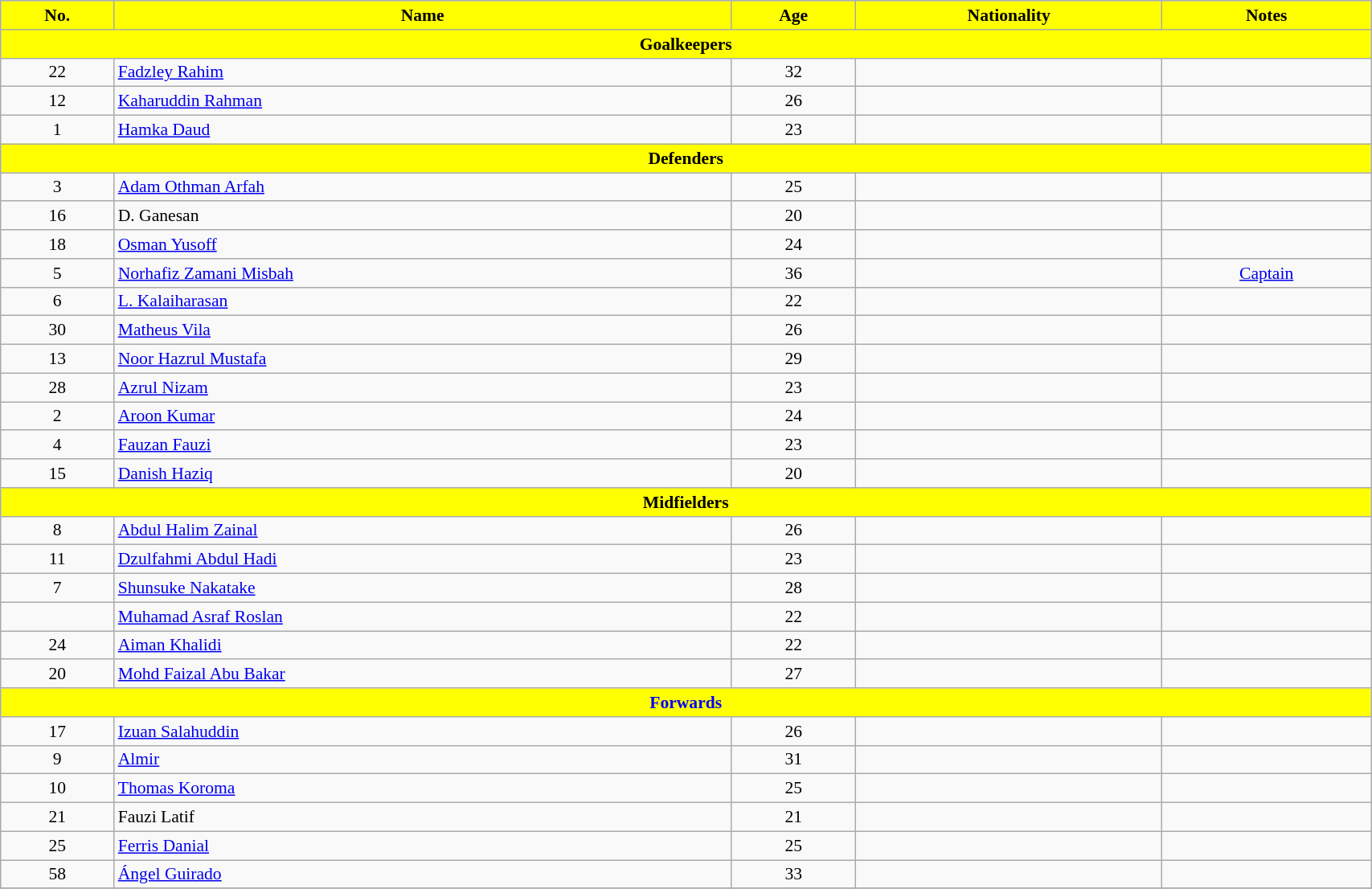<table class="wikitable sortable" style="text-align:center; font-size:90%; width:90%;">
<tr>
<th style="background:yellow; color:black;">No.</th>
<th style="background:yellow; color:black;">Name</th>
<th style="background:yellow; color:black;">Age</th>
<th style="background:yellow; color:black;">Nationality</th>
<th style="background:yellow; color:black;">Notes</th>
</tr>
<tr>
<th colspan="7" style="background:yellow; color:black; text-align:center;">Goalkeepers</th>
</tr>
<tr>
<td>22</td>
<td align="left"><a href='#'>Fadzley Rahim</a></td>
<td>32</td>
<td></td>
<td></td>
</tr>
<tr>
<td>12</td>
<td align="left"><a href='#'>Kaharuddin Rahman</a></td>
<td>26</td>
<td></td>
<td></td>
</tr>
<tr>
<td>1</td>
<td align="left"><a href='#'>Hamka Daud</a></td>
<td>23</td>
<td></td>
<td></td>
</tr>
<tr>
<th colspan="7" style="background:yellow; color:black; text-align:center;">Defenders</th>
</tr>
<tr>
<td>3</td>
<td align="left"><a href='#'>Adam Othman Arfah</a></td>
<td>25</td>
<td></td>
<td></td>
</tr>
<tr>
<td>16</td>
<td align="left">D. Ganesan</td>
<td>20</td>
<td></td>
<td></td>
</tr>
<tr>
<td>18</td>
<td align="left"><a href='#'>Osman Yusoff</a></td>
<td>24</td>
<td></td>
<td></td>
</tr>
<tr>
<td>5</td>
<td align="left"><a href='#'>Norhafiz Zamani Misbah</a></td>
<td>36</td>
<td></td>
<td><a href='#'>Captain</a></td>
</tr>
<tr>
<td>6</td>
<td align="left"><a href='#'>L. Kalaiharasan</a></td>
<td>22</td>
<td></td>
<td></td>
</tr>
<tr>
<td>30</td>
<td align="left"><a href='#'>Matheus Vila</a></td>
<td>26</td>
<td></td>
<td></td>
</tr>
<tr>
<td>13</td>
<td align="left"><a href='#'>Noor Hazrul Mustafa</a></td>
<td>29</td>
<td></td>
<td></td>
</tr>
<tr>
<td>28</td>
<td align="left"><a href='#'>Azrul Nizam</a></td>
<td>23</td>
<td></td>
<td></td>
</tr>
<tr>
<td>2</td>
<td align="left"><a href='#'>Aroon Kumar</a></td>
<td>24</td>
<td></td>
<td></td>
</tr>
<tr>
<td>4</td>
<td align="left"><a href='#'>Fauzan Fauzi</a></td>
<td>23</td>
<td></td>
<td></td>
</tr>
<tr>
<td>15</td>
<td align="left"><a href='#'>Danish Haziq</a></td>
<td>20</td>
<td></td>
<td></td>
</tr>
<tr>
<th colspan="7" style="background:yellow; color:black; text-align:center;">Midfielders</th>
</tr>
<tr>
<td>8</td>
<td align="left"><a href='#'>Abdul Halim Zainal</a></td>
<td>26</td>
<td></td>
<td></td>
</tr>
<tr>
<td>11</td>
<td align="left"><a href='#'>Dzulfahmi Abdul Hadi</a></td>
<td>23</td>
<td></td>
<td></td>
</tr>
<tr>
<td>7</td>
<td align="left"><a href='#'>Shunsuke Nakatake</a></td>
<td>28</td>
<td></td>
<td></td>
</tr>
<tr>
<td></td>
<td align="left"><a href='#'>Muhamad Asraf Roslan</a></td>
<td>22</td>
<td></td>
<td></td>
</tr>
<tr>
<td>24</td>
<td align="left"><a href='#'>Aiman Khalidi</a></td>
<td>22</td>
<td></td>
<td></td>
</tr>
<tr>
<td>20</td>
<td align="left"><a href='#'>Mohd Faizal Abu Bakar</a></td>
<td>27</td>
<td></td>
<td></td>
</tr>
<tr>
<th colspan="7" style="background:yellow; color:blue; text-align:center;">Forwards</th>
</tr>
<tr>
<td>17</td>
<td align="left"><a href='#'>Izuan Salahuddin</a></td>
<td>26</td>
<td></td>
<td></td>
</tr>
<tr>
<td>9</td>
<td align="left"><a href='#'>Almir</a></td>
<td>31</td>
<td></td>
<td></td>
</tr>
<tr>
<td>10</td>
<td align="left"><a href='#'>Thomas Koroma</a></td>
<td>25</td>
<td></td>
<td></td>
</tr>
<tr>
<td>21</td>
<td align="left">Fauzi Latif</td>
<td>21</td>
<td></td>
<td></td>
</tr>
<tr>
<td>25</td>
<td align="left"><a href='#'>Ferris Danial</a></td>
<td>25</td>
<td></td>
<td></td>
</tr>
<tr>
<td>58</td>
<td align="left"><a href='#'>Ángel Guirado</a></td>
<td>33</td>
<td></td>
<td></td>
</tr>
<tr>
</tr>
</table>
